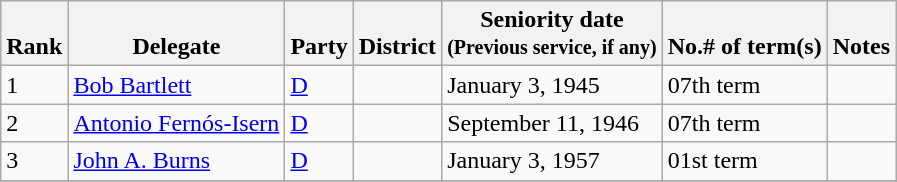<table class="wikitable sortable">
<tr valign=bottom>
<th>Rank</th>
<th>Delegate</th>
<th>Party</th>
<th>District</th>
<th>Seniority date<br><small>(Previous service, if any)</small><br></th>
<th>No.# of term(s)</th>
<th>Notes</th>
</tr>
<tr>
<td>1</td>
<td><a href='#'>Bob Bartlett</a></td>
<td><a href='#'>D</a></td>
<td></td>
<td>January 3, 1945</td>
<td>07th term</td>
<td></td>
</tr>
<tr>
<td>2</td>
<td><a href='#'>Antonio Fernós-Isern</a></td>
<td><a href='#'>D</a></td>
<td></td>
<td>September 11, 1946</td>
<td>07th term</td>
<td></td>
</tr>
<tr>
<td>3</td>
<td><a href='#'>John A. Burns</a></td>
<td><a href='#'>D</a></td>
<td></td>
<td>January 3, 1957</td>
<td>01st term</td>
<td></td>
</tr>
<tr>
</tr>
</table>
